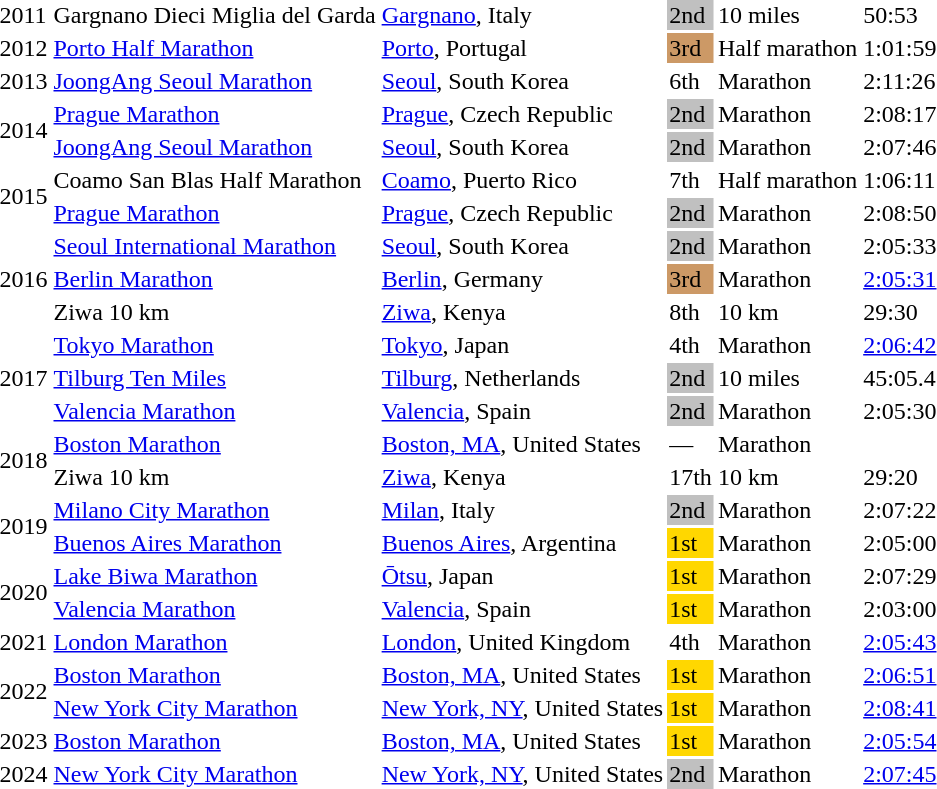<table>
<tr>
<td>2011</td>
<td>Gargnano Dieci Miglia del Garda</td>
<td><a href='#'>Gargnano</a>, Italy</td>
<td bgcolor=silver>2nd</td>
<td>10 miles</td>
<td>50:53</td>
</tr>
<tr>
<td>2012</td>
<td><a href='#'>Porto Half Marathon</a></td>
<td><a href='#'>Porto</a>, Portugal</td>
<td bgcolor=cc9966>3rd</td>
<td>Half marathon</td>
<td>1:01:59</td>
</tr>
<tr>
<td>2013</td>
<td><a href='#'>JoongAng Seoul Marathon</a></td>
<td><a href='#'>Seoul</a>, South Korea</td>
<td>6th</td>
<td>Marathon</td>
<td>2:11:26</td>
</tr>
<tr>
<td rowspan=2>2014</td>
<td><a href='#'>Prague Marathon</a></td>
<td><a href='#'>Prague</a>, Czech Republic</td>
<td bgcolor=silver>2nd</td>
<td>Marathon</td>
<td>2:08:17</td>
</tr>
<tr>
<td><a href='#'>JoongAng Seoul Marathon</a></td>
<td><a href='#'>Seoul</a>, South Korea</td>
<td bgcolor=silver>2nd</td>
<td>Marathon</td>
<td>2:07:46</td>
</tr>
<tr>
<td rowspan=2>2015</td>
<td>Coamo San Blas Half Marathon</td>
<td><a href='#'>Coamo</a>, Puerto Rico</td>
<td>7th</td>
<td>Half marathon</td>
<td>1:06:11</td>
</tr>
<tr>
<td><a href='#'>Prague Marathon</a></td>
<td><a href='#'>Prague</a>, Czech Republic</td>
<td bgcolor=silver>2nd</td>
<td>Marathon</td>
<td>2:08:50</td>
</tr>
<tr>
<td rowspan=3>2016</td>
<td><a href='#'>Seoul International Marathon</a></td>
<td><a href='#'>Seoul</a>, South Korea</td>
<td bgcolor=silver>2nd</td>
<td>Marathon</td>
<td>2:05:33</td>
</tr>
<tr>
<td><a href='#'>Berlin Marathon</a></td>
<td><a href='#'>Berlin</a>, Germany</td>
<td bgcolor=cc9966>3rd</td>
<td>Marathon</td>
<td><a href='#'>2:05:31</a></td>
</tr>
<tr>
<td>Ziwa 10 km</td>
<td><a href='#'>Ziwa</a>, Kenya</td>
<td>8th</td>
<td>10 km</td>
<td>29:30</td>
</tr>
<tr>
<td rowspan=3>2017</td>
<td><a href='#'>Tokyo Marathon</a></td>
<td><a href='#'>Tokyo</a>, Japan</td>
<td>4th</td>
<td>Marathon</td>
<td><a href='#'>2:06:42</a></td>
</tr>
<tr>
<td><a href='#'>Tilburg Ten Miles</a></td>
<td><a href='#'>Tilburg</a>, Netherlands</td>
<td bgcolor=silver>2nd</td>
<td>10 miles</td>
<td>45:05.4</td>
</tr>
<tr>
<td><a href='#'>Valencia Marathon</a></td>
<td><a href='#'>Valencia</a>, Spain</td>
<td bgcolor=silver>2nd</td>
<td>Marathon</td>
<td>2:05:30</td>
</tr>
<tr>
<td rowspan=2>2018</td>
<td><a href='#'>Boston Marathon</a></td>
<td><a href='#'>Boston, MA</a>, United States</td>
<td>—</td>
<td>Marathon</td>
<td></td>
</tr>
<tr>
<td>Ziwa 10 km</td>
<td><a href='#'>Ziwa</a>, Kenya</td>
<td>17th</td>
<td>10 km</td>
<td>29:20</td>
</tr>
<tr>
<td rowspan=2>2019</td>
<td><a href='#'>Milano City Marathon</a></td>
<td><a href='#'>Milan</a>, Italy</td>
<td bgcolor=silver>2nd</td>
<td>Marathon</td>
<td>2:07:22</td>
</tr>
<tr>
<td><a href='#'>Buenos Aires Marathon</a></td>
<td><a href='#'>Buenos Aires</a>, Argentina</td>
<td bgcolor=gold>1st</td>
<td>Marathon</td>
<td>2:05:00</td>
</tr>
<tr>
<td rowspan=2>2020</td>
<td><a href='#'>Lake Biwa Marathon</a></td>
<td><a href='#'>Ōtsu</a>, Japan</td>
<td bgcolor=gold>1st</td>
<td>Marathon</td>
<td>2:07:29</td>
</tr>
<tr>
<td><a href='#'>Valencia Marathon</a></td>
<td><a href='#'>Valencia</a>, Spain</td>
<td bgcolor=gold>1st</td>
<td>Marathon</td>
<td>2:03:00</td>
</tr>
<tr>
<td>2021</td>
<td><a href='#'>London Marathon</a></td>
<td><a href='#'>London</a>, United Kingdom</td>
<td>4th</td>
<td>Marathon</td>
<td><a href='#'>2:05:43</a></td>
</tr>
<tr>
<td rowspan=2>2022</td>
<td><a href='#'>Boston Marathon</a></td>
<td><a href='#'>Boston, MA</a>, United States</td>
<td bgcolor=gold>1st</td>
<td>Marathon</td>
<td><a href='#'>2:06:51</a></td>
</tr>
<tr>
<td><a href='#'>New York City Marathon</a></td>
<td><a href='#'>New York, NY</a>, United States</td>
<td bgcolor=gold>1st</td>
<td>Marathon</td>
<td><a href='#'>2:08:41</a></td>
</tr>
<tr>
<td>2023</td>
<td><a href='#'>Boston Marathon</a></td>
<td><a href='#'>Boston, MA</a>, United States</td>
<td bgcolor=gold>1st</td>
<td>Marathon</td>
<td><a href='#'>2:05:54</a></td>
</tr>
<tr>
<td>2024</td>
<td><a href='#'>New York City Marathon</a></td>
<td><a href='#'>New York, NY</a>, United States</td>
<td bgcolor=silver>2nd</td>
<td>Marathon</td>
<td><a href='#'>2:07:45</a></td>
</tr>
</table>
